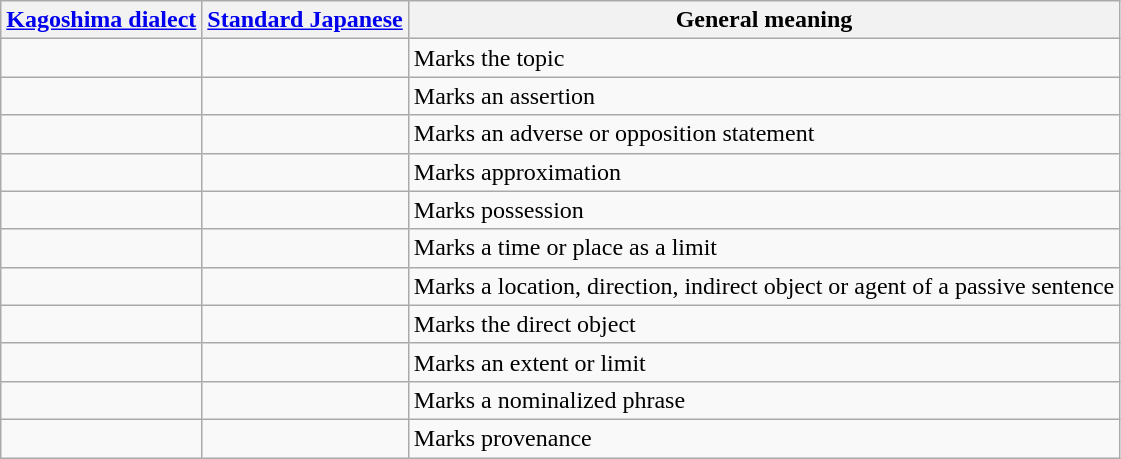<table class="wikitable">
<tr>
<th><a href='#'>Kagoshima dialect</a></th>
<th><a href='#'>Standard Japanese</a></th>
<th>General meaning</th>
</tr>
<tr>
<td></td>
<td></td>
<td>Marks the topic</td>
</tr>
<tr>
<td></td>
<td></td>
<td>Marks an assertion</td>
</tr>
<tr>
<td></td>
<td></td>
<td>Marks an adverse or opposition statement</td>
</tr>
<tr>
<td></td>
<td></td>
<td>Marks approximation</td>
</tr>
<tr>
<td></td>
<td></td>
<td>Marks possession</td>
</tr>
<tr>
<td></td>
<td></td>
<td>Marks a time or place as a limit</td>
</tr>
<tr>
<td></td>
<td></td>
<td>Marks a location, direction, indirect object or agent of a passive sentence</td>
</tr>
<tr>
<td></td>
<td></td>
<td>Marks the direct object</td>
</tr>
<tr>
<td></td>
<td></td>
<td>Marks an extent or limit</td>
</tr>
<tr>
<td></td>
<td></td>
<td>Marks a nominalized phrase</td>
</tr>
<tr>
<td></td>
<td></td>
<td>Marks provenance</td>
</tr>
</table>
